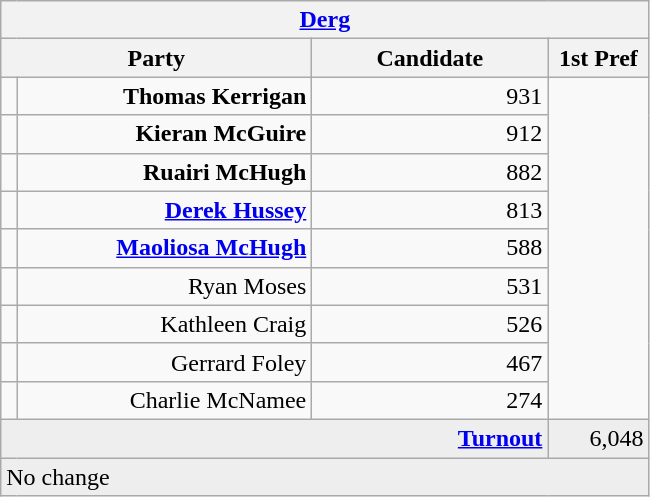<table class="wikitable">
<tr>
<th colspan="4" align="center"><a href='#'>Derg</a></th>
</tr>
<tr>
<th colspan="2" align="center" width=200>Party</th>
<th width=150>Candidate</th>
<th width=60>1st Pref</th>
</tr>
<tr>
<td></td>
<td align="right"><strong>Thomas Kerrigan</strong></td>
<td align="right">931</td>
</tr>
<tr>
<td></td>
<td align="right"><strong>Kieran McGuire</strong></td>
<td align="right">912</td>
</tr>
<tr>
<td></td>
<td align="right"><strong>Ruairi McHugh</strong></td>
<td align="right">882</td>
</tr>
<tr>
<td></td>
<td align="right"><strong><a href='#'>Derek Hussey</a></strong></td>
<td align="right">813</td>
</tr>
<tr>
<td></td>
<td align="right"><strong><a href='#'>Maoliosa McHugh</a></strong></td>
<td align="right">588</td>
</tr>
<tr>
<td></td>
<td align="right">Ryan Moses</td>
<td align="right">531</td>
</tr>
<tr>
<td></td>
<td align="right">Kathleen Craig</td>
<td align="right">526</td>
</tr>
<tr>
<td></td>
<td align="right">Gerrard Foley</td>
<td align="right">467</td>
</tr>
<tr>
<td></td>
<td align="right">Charlie McNamee</td>
<td align="right">274</td>
</tr>
<tr bgcolor="EEEEEE">
<td colspan=3 align="right"><strong><a href='#'>Turnout</a></strong></td>
<td align="right">6,048</td>
</tr>
<tr>
<td colspan=4 bgcolor="EEEEEE">No change</td>
</tr>
</table>
